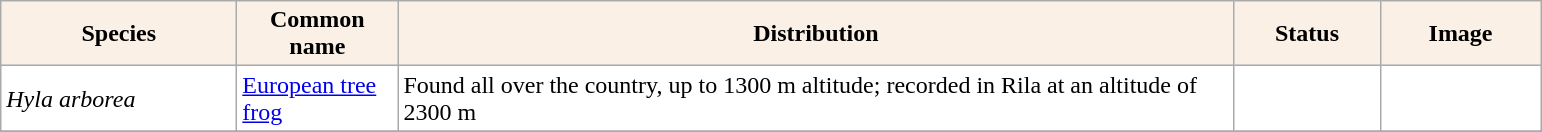<table class="sortable wikitable plainrowheaders" border="0" style="background:#ffffff" align="top" class="sortable wikitable">
<tr ->
<th scope="col" style="background-color:Linen; color:Black" width=150 px>Species</th>
<th scope="col" style="background-color:Linen; color:Black" width=100 px>Common name</th>
<th scope="col" style="background:Linen; color:Black" width=550 px>Distribution</th>
<th scope="col" style="background-color:Linen; color:Black" width=90 px>Status</th>
<th scope="col" style="background:Linen; color:Black" width=100 px>Image</th>
</tr>
<tr>
<td !scope="row" style="background:#ffffff"><em>Hyla arborea</em></td>
<td><a href='#'>European tree frog</a></td>
<td>Found all over the country, up to 1300 m altitude; recorded in Rila at an altitude of 2300 m</td>
<td></td>
<td></td>
</tr>
<tr>
</tr>
</table>
